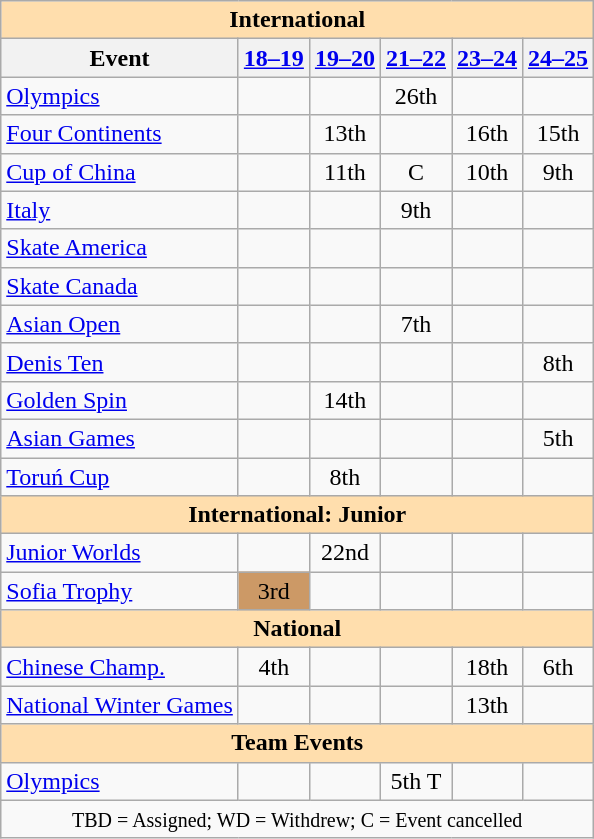<table class="wikitable" style="text-align:center">
<tr>
<th colspan="6" style="background:#ffdead; text-align:center;">International</th>
</tr>
<tr>
<th>Event</th>
<th><a href='#'>18–19</a></th>
<th><a href='#'>19–20</a></th>
<th><a href='#'>21–22</a></th>
<th><a href='#'>23–24</a></th>
<th><a href='#'>24–25</a></th>
</tr>
<tr>
<td align=left><a href='#'>Olympics</a></td>
<td></td>
<td></td>
<td>26th</td>
<td></td>
<td></td>
</tr>
<tr>
<td align=left><a href='#'>Four Continents</a></td>
<td></td>
<td>13th</td>
<td></td>
<td>16th</td>
<td>15th</td>
</tr>
<tr>
<td align=left> <a href='#'>Cup of China</a></td>
<td></td>
<td>11th</td>
<td>C</td>
<td>10th</td>
<td>9th</td>
</tr>
<tr>
<td align=left> <a href='#'>Italy</a></td>
<td></td>
<td></td>
<td>9th</td>
<td></td>
<td></td>
</tr>
<tr>
<td align=left> <a href='#'>Skate America</a></td>
<td></td>
<td></td>
<td></td>
<td></td>
<td></td>
</tr>
<tr>
<td align=left> <a href='#'>Skate Canada</a></td>
<td></td>
<td></td>
<td></td>
<td></td>
<td></td>
</tr>
<tr>
<td align=left> <a href='#'>Asian Open</a></td>
<td></td>
<td></td>
<td>7th</td>
<td></td>
<td></td>
</tr>
<tr>
<td align=left> <a href='#'>Denis Ten</a></td>
<td></td>
<td></td>
<td></td>
<td></td>
<td>8th</td>
</tr>
<tr>
<td align=left> <a href='#'>Golden Spin</a></td>
<td></td>
<td>14th</td>
<td></td>
<td></td>
<td></td>
</tr>
<tr>
<td align=left><a href='#'>Asian Games</a></td>
<td></td>
<td></td>
<td></td>
<td></td>
<td>5th</td>
</tr>
<tr>
<td align=left><a href='#'>Toruń Cup</a></td>
<td></td>
<td>8th</td>
<td></td>
<td></td>
<td></td>
</tr>
<tr>
<th colspan="6" style="background:#ffdead; text-align:center;">International: Junior</th>
</tr>
<tr>
<td align=left><a href='#'>Junior Worlds</a></td>
<td></td>
<td>22nd</td>
<td></td>
<td></td>
<td></td>
</tr>
<tr>
<td align=left><a href='#'>Sofia Trophy</a></td>
<td bgcolor=cc9966>3rd</td>
<td></td>
<td></td>
<td></td>
<td></td>
</tr>
<tr>
<th colspan="6" style="background:#ffdead; text-align:center;">National</th>
</tr>
<tr>
<td align=left><a href='#'>Chinese Champ.</a></td>
<td>4th</td>
<td></td>
<td></td>
<td>18th</td>
<td>6th</td>
</tr>
<tr>
<td align=left><a href='#'>National Winter Games</a></td>
<td></td>
<td></td>
<td></td>
<td>13th</td>
<td></td>
</tr>
<tr>
<th colspan="6" style="background:#ffdead; text-align:center;">Team Events</th>
</tr>
<tr>
<td align=left><a href='#'>Olympics</a></td>
<td></td>
<td></td>
<td>5th T</td>
<td></td>
<td></td>
</tr>
<tr>
<td colspan="6" style="text-align:center;"><small> TBD = Assigned; WD = Withdrew; C = Event cancelled </small></td>
</tr>
</table>
